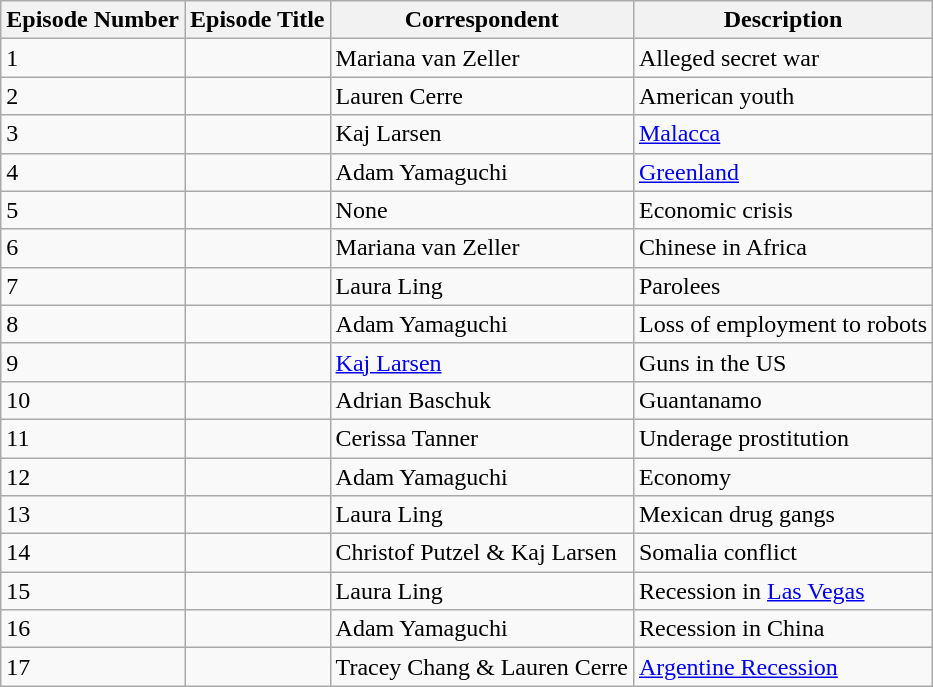<table class="wikitable">
<tr>
<th><strong>Episode Number</strong></th>
<th><strong>Episode Title</strong></th>
<th><strong>Correspondent</strong></th>
<th><strong>Description</strong></th>
</tr>
<tr>
<td>1</td>
<td></td>
<td>Mariana van Zeller</td>
<td>Alleged secret war</td>
</tr>
<tr>
<td>2</td>
<td></td>
<td>Lauren Cerre</td>
<td>American youth</td>
</tr>
<tr>
<td>3</td>
<td></td>
<td>Kaj Larsen</td>
<td><a href='#'>Malacca</a></td>
</tr>
<tr>
<td>4</td>
<td></td>
<td>Adam Yamaguchi</td>
<td><a href='#'>Greenland</a></td>
</tr>
<tr>
<td>5</td>
<td></td>
<td>None</td>
<td>Economic crisis</td>
</tr>
<tr>
<td>6</td>
<td></td>
<td>Mariana van Zeller</td>
<td>Chinese in Africa</td>
</tr>
<tr>
<td>7</td>
<td></td>
<td>Laura Ling</td>
<td>Parolees</td>
</tr>
<tr>
<td>8</td>
<td></td>
<td>Adam Yamaguchi</td>
<td>Loss of employment to robots</td>
</tr>
<tr>
<td>9</td>
<td></td>
<td><a href='#'>Kaj Larsen</a></td>
<td>Guns in the US</td>
</tr>
<tr>
<td>10</td>
<td></td>
<td>Adrian Baschuk</td>
<td>Guantanamo</td>
</tr>
<tr>
<td>11</td>
<td></td>
<td>Cerissa Tanner</td>
<td>Underage prostitution</td>
</tr>
<tr>
<td>12</td>
<td></td>
<td>Adam Yamaguchi</td>
<td>Economy</td>
</tr>
<tr>
<td>13</td>
<td></td>
<td>Laura Ling</td>
<td>Mexican drug gangs</td>
</tr>
<tr>
<td>14</td>
<td></td>
<td>Christof Putzel & Kaj Larsen</td>
<td>Somalia conflict</td>
</tr>
<tr>
<td>15</td>
<td></td>
<td>Laura Ling</td>
<td>Recession in <a href='#'>Las Vegas</a></td>
</tr>
<tr>
<td>16</td>
<td></td>
<td>Adam Yamaguchi</td>
<td>Recession in China</td>
</tr>
<tr>
<td>17</td>
<td></td>
<td>Tracey Chang & Lauren Cerre</td>
<td><a href='#'>Argentine Recession</a></td>
</tr>
</table>
